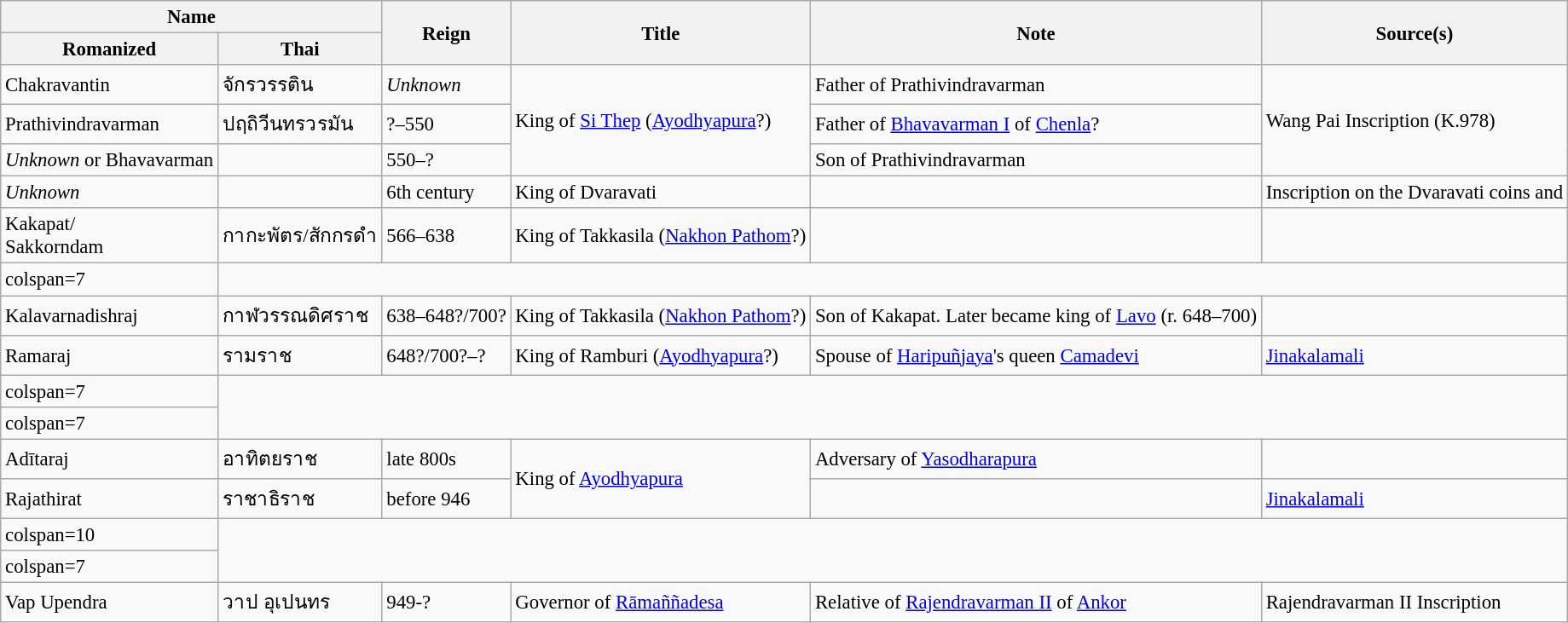<table class="wikitable" style="font-size:95%;">
<tr>
<th colspan=2>Name</th>
<th rowspan=2>Reign</th>
<th rowspan=2>Title</th>
<th rowspan=2>Note</th>
<th rowspan=2>Source(s)</th>
</tr>
<tr>
<th>Romanized</th>
<th>Thai</th>
</tr>
<tr>
<td>Chakravantin</td>
<td>จักรวรรติน</td>
<td><em>Unknown</em></td>
<td rowspan=3>King of <a href='#'>Si Thep</a> (<a href='#'>Ayodhyapura</a>?)</td>
<td>Father of Prathivindravarman</td>
<td rowspan=3>Wang Pai Inscription (K.978)</td>
</tr>
<tr>
<td>Prathivindravarman</td>
<td>ปฤถิวีนทรวรมัน</td>
<td>?–550</td>
<td>Father of <a href='#'>Bhavavarman I</a> of <a href='#'>Chenla</a>?</td>
</tr>
<tr>
<td><em>Unknown</em> or Bhavavarman</td>
<td></td>
<td>550–?</td>
<td>Son of Prathivindravarman</td>
</tr>
<tr>
<td><em>Unknown</em></td>
<td></td>
<td> 6th century</td>
<td>King of Dvaravati</td>
<td></td>
<td>Inscription on the Dvaravati coins and </td>
</tr>
<tr>
<td>Kakapat/<br>Sakkorndam</td>
<td>กากะพัตร/สักกรดำ</td>
<td>566–638</td>
<td>King of Takkasila (<a href='#'>Nakhon Pathom</a>?)</td>
<td></td>
<td></td>
</tr>
<tr>
<td>colspan=7 </td>
</tr>
<tr>
<td>Kalavarnadishraj</td>
<td>กาฬวรรณดิศราช</td>
<td>638–648?/700?</td>
<td>King of Takkasila (<a href='#'>Nakhon Pathom</a>?)</td>
<td>Son of Kakapat. Later became king of <a href='#'>Lavo</a> (r. 648–700)</td>
<td></td>
</tr>
<tr>
<td>Ramaraj</td>
<td>รามราช</td>
<td>648?/700?–?</td>
<td>King of Ramburi (<a href='#'>Ayodhyapura</a>?)</td>
<td>Spouse of <a href='#'>Haripuñjaya</a>'s queen <a href='#'>Camadevi</a></td>
<td><a href='#'>Jinakalamali</a></td>
</tr>
<tr>
<td>colspan=7 </td>
</tr>
<tr>
<td>colspan=7 </td>
</tr>
<tr>
<td>Adītaraj</td>
<td>อาทิตยราช</td>
<td>late 800s</td>
<td rowspan=2>King of <a href='#'>Ayodhyapura</a></td>
<td>Adversary of <a href='#'>Yasodharapura</a></td>
<td></td>
</tr>
<tr>
<td>Rajathirat</td>
<td>ราชาธิราช</td>
<td>before 946</td>
<td></td>
<td><a href='#'>Jinakalamali</a></td>
</tr>
<tr>
<td>colspan=10 </td>
</tr>
<tr>
<td>colspan=7 </td>
</tr>
<tr>
<td>Vap Upendra</td>
<td>วาป อุเปนทร</td>
<td>949-?</td>
<td>Governor of <a href='#'>Rāmaññadesa</a></td>
<td>Relative of <a href='#'>Rajendravarman II</a> of <a href='#'>Ankor</a></td>
<td>Rajendravarman II Inscription</td>
</tr>
</table>
